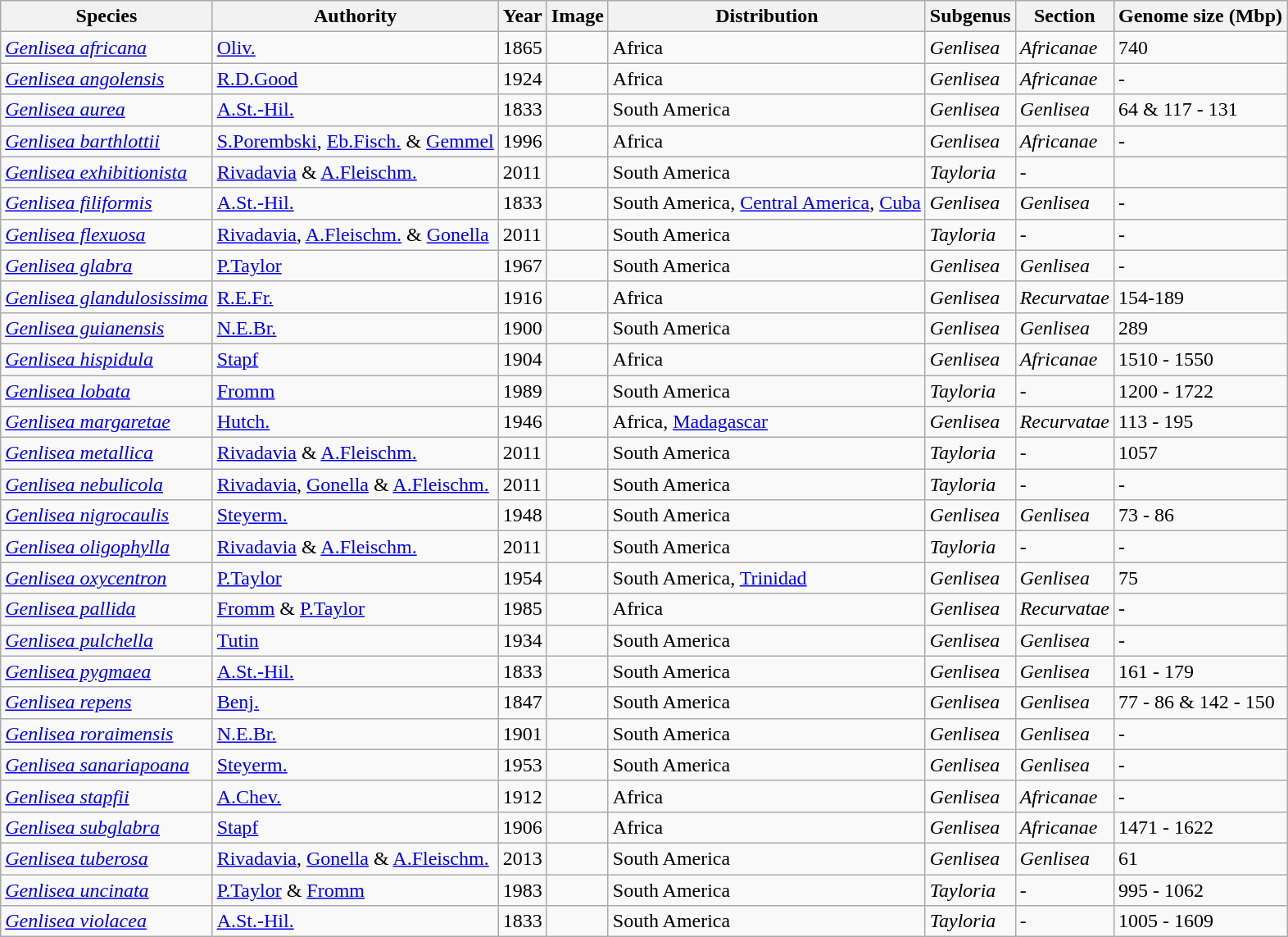<table class="sortable wikitable">
<tr>
<th>Species</th>
<th>Authority</th>
<th>Year</th>
<th>Image</th>
<th>Distribution</th>
<th>Subgenus</th>
<th>Section</th>
<th>Genome size (Mbp)</th>
</tr>
<tr>
<td><em><a href='#'>Genlisea africana</a></em></td>
<td><a href='#'>Oliv.</a></td>
<td>1865</td>
<td></td>
<td>Africa</td>
<td><em>Genlisea</em></td>
<td><em>Africanae</em></td>
<td>740</td>
</tr>
<tr>
<td><em><a href='#'>Genlisea angolensis</a></em></td>
<td><a href='#'>R.D.Good</a></td>
<td>1924</td>
<td></td>
<td>Africa</td>
<td><em>Genlisea</em></td>
<td><em>Africanae</em></td>
<td>-</td>
</tr>
<tr>
<td><em><a href='#'>Genlisea aurea</a></em></td>
<td><a href='#'>A.St.-Hil.</a></td>
<td>1833</td>
<td></td>
<td>South America</td>
<td><em>Genlisea</em></td>
<td><em>Genlisea</em></td>
<td>64 & 117 - 131</td>
</tr>
<tr>
<td><em><a href='#'>Genlisea barthlottii</a></em></td>
<td><a href='#'>S.Porembski</a>, <a href='#'>Eb.Fisch.</a> & <a href='#'>Gemmel</a></td>
<td>1996</td>
<td></td>
<td>Africa</td>
<td><em>Genlisea</em></td>
<td><em>Africanae</em></td>
<td>-</td>
</tr>
<tr>
<td><em><a href='#'>Genlisea exhibitionista</a></em></td>
<td><a href='#'>Rivadavia</a> & <a href='#'>A.Fleischm.</a></td>
<td>2011</td>
<td></td>
<td>South America</td>
<td><em>Tayloria</em></td>
<td>-</td>
<td></td>
</tr>
<tr>
<td><em><a href='#'>Genlisea filiformis</a></em></td>
<td><a href='#'>A.St.-Hil.</a></td>
<td>1833</td>
<td></td>
<td>South America, <a href='#'>Central America</a>, <a href='#'>Cuba</a></td>
<td><em>Genlisea</em></td>
<td><em>Genlisea</em></td>
<td>-</td>
</tr>
<tr>
<td><em><a href='#'>Genlisea flexuosa</a></em></td>
<td><a href='#'>Rivadavia</a>, <a href='#'>A.Fleischm.</a> & <a href='#'>Gonella</a></td>
<td>2011</td>
<td></td>
<td>South America</td>
<td><em>Tayloria</em></td>
<td>-</td>
<td>-</td>
</tr>
<tr>
<td><em><a href='#'>Genlisea glabra</a></em></td>
<td><a href='#'>P.Taylor</a></td>
<td>1967</td>
<td></td>
<td>South America</td>
<td><em>Genlisea</em></td>
<td><em>Genlisea</em></td>
<td>-</td>
</tr>
<tr>
<td><em><a href='#'>Genlisea glandulosissima</a></em></td>
<td><a href='#'>R.E.Fr.</a></td>
<td>1916</td>
<td></td>
<td>Africa</td>
<td><em>Genlisea</em></td>
<td><em>Recurvatae</em></td>
<td>154-189</td>
</tr>
<tr>
<td><em><a href='#'>Genlisea guianensis</a></em></td>
<td><a href='#'>N.E.Br.</a></td>
<td>1900</td>
<td></td>
<td>South America</td>
<td><em>Genlisea</em></td>
<td><em>Genlisea</em></td>
<td>289</td>
</tr>
<tr>
<td><em><a href='#'>Genlisea hispidula</a></em></td>
<td><a href='#'>Stapf</a></td>
<td>1904</td>
<td></td>
<td>Africa</td>
<td><em>Genlisea</em></td>
<td><em>Africanae</em></td>
<td>1510 - 1550</td>
</tr>
<tr>
<td><em><a href='#'>Genlisea lobata</a></em></td>
<td><a href='#'>Fromm</a></td>
<td>1989</td>
<td></td>
<td>South America</td>
<td><em>Tayloria</em></td>
<td>-</td>
<td>1200 - 1722</td>
</tr>
<tr>
<td><em><a href='#'>Genlisea margaretae</a></em></td>
<td><a href='#'>Hutch.</a></td>
<td>1946</td>
<td></td>
<td>Africa, <a href='#'>Madagascar</a></td>
<td><em>Genlisea</em></td>
<td><em>Recurvatae</em></td>
<td>113 - 195</td>
</tr>
<tr>
<td><em><a href='#'>Genlisea metallica</a></em></td>
<td><a href='#'>Rivadavia</a> & <a href='#'>A.Fleischm.</a></td>
<td>2011</td>
<td></td>
<td>South America</td>
<td><em>Tayloria</em></td>
<td>-</td>
<td>1057</td>
</tr>
<tr>
<td><em><a href='#'>Genlisea nebulicola</a></em></td>
<td><a href='#'>Rivadavia</a>, <a href='#'>Gonella</a> & <a href='#'>A.Fleischm.</a></td>
<td>2011</td>
<td></td>
<td>South America</td>
<td><em>Tayloria</em></td>
<td>-</td>
<td>-</td>
</tr>
<tr>
<td><em><a href='#'>Genlisea nigrocaulis</a></em></td>
<td><a href='#'>Steyerm.</a></td>
<td>1948</td>
<td></td>
<td>South America</td>
<td><em>Genlisea</em></td>
<td><em>Genlisea</em></td>
<td>73 - 86</td>
</tr>
<tr>
<td><em><a href='#'>Genlisea oligophylla</a></em></td>
<td><a href='#'>Rivadavia</a> & <a href='#'>A.Fleischm.</a></td>
<td>2011</td>
<td></td>
<td>South America</td>
<td><em>Tayloria</em></td>
<td>-</td>
<td>-</td>
</tr>
<tr>
<td><em><a href='#'>Genlisea oxycentron</a></em></td>
<td><a href='#'>P.Taylor</a></td>
<td>1954</td>
<td></td>
<td>South America, <a href='#'>Trinidad</a></td>
<td><em>Genlisea</em></td>
<td><em>Genlisea</em></td>
<td>75</td>
</tr>
<tr>
<td><em><a href='#'>Genlisea pallida</a></em></td>
<td><a href='#'>Fromm</a> & <a href='#'>P.Taylor</a></td>
<td>1985</td>
<td></td>
<td>Africa</td>
<td><em>Genlisea</em></td>
<td><em>Recurvatae</em></td>
<td>-</td>
</tr>
<tr>
<td><em><a href='#'>Genlisea pulchella</a></em></td>
<td><a href='#'>Tutin</a></td>
<td>1934</td>
<td></td>
<td>South America</td>
<td><em>Genlisea</em></td>
<td><em>Genlisea</em></td>
<td>-</td>
</tr>
<tr>
<td><em><a href='#'>Genlisea pygmaea</a></em></td>
<td><a href='#'>A.St.-Hil.</a></td>
<td>1833</td>
<td></td>
<td>South America</td>
<td><em>Genlisea</em></td>
<td><em>Genlisea</em></td>
<td>161 - 179</td>
</tr>
<tr>
<td><em><a href='#'>Genlisea repens</a></em></td>
<td><a href='#'>Benj.</a></td>
<td>1847</td>
<td></td>
<td>South America</td>
<td><em>Genlisea</em></td>
<td><em>Genlisea</em></td>
<td>77 - 86 & 142 - 150</td>
</tr>
<tr>
<td><em><a href='#'>Genlisea roraimensis</a></em></td>
<td><a href='#'>N.E.Br.</a></td>
<td>1901</td>
<td></td>
<td>South America</td>
<td><em>Genlisea</em></td>
<td><em>Genlisea</em></td>
<td>-</td>
</tr>
<tr>
<td><em><a href='#'>Genlisea sanariapoana</a></em></td>
<td><a href='#'>Steyerm.</a></td>
<td>1953</td>
<td></td>
<td>South America</td>
<td><em>Genlisea</em></td>
<td><em>Genlisea</em></td>
<td>-</td>
</tr>
<tr>
<td><em><a href='#'>Genlisea stapfii</a></em></td>
<td><a href='#'>A.Chev.</a></td>
<td>1912</td>
<td></td>
<td>Africa</td>
<td><em>Genlisea</em></td>
<td><em>Africanae</em></td>
<td>-</td>
</tr>
<tr>
<td><em><a href='#'>Genlisea subglabra</a></em></td>
<td><a href='#'>Stapf</a></td>
<td>1906</td>
<td></td>
<td>Africa</td>
<td><em>Genlisea</em></td>
<td><em>Africanae</em></td>
<td>1471 - 1622</td>
</tr>
<tr>
<td><em><a href='#'>Genlisea tuberosa</a></em></td>
<td><a href='#'>Rivadavia</a>, <a href='#'>Gonella</a> & <a href='#'>A.Fleischm.</a></td>
<td>2013</td>
<td></td>
<td>South America</td>
<td><em>Genlisea</em></td>
<td><em>Genlisea</em></td>
<td>61</td>
</tr>
<tr>
<td><em><a href='#'>Genlisea uncinata</a></em></td>
<td><a href='#'>P.Taylor</a> & <a href='#'>Fromm</a></td>
<td>1983</td>
<td></td>
<td>South America</td>
<td><em>Tayloria</em></td>
<td>-</td>
<td>995 - 1062</td>
</tr>
<tr>
<td><em><a href='#'>Genlisea violacea</a></em></td>
<td><a href='#'>A.St.-Hil.</a></td>
<td>1833</td>
<td></td>
<td>South America</td>
<td><em>Tayloria</em></td>
<td>-</td>
<td>1005 - 1609</td>
</tr>
</table>
